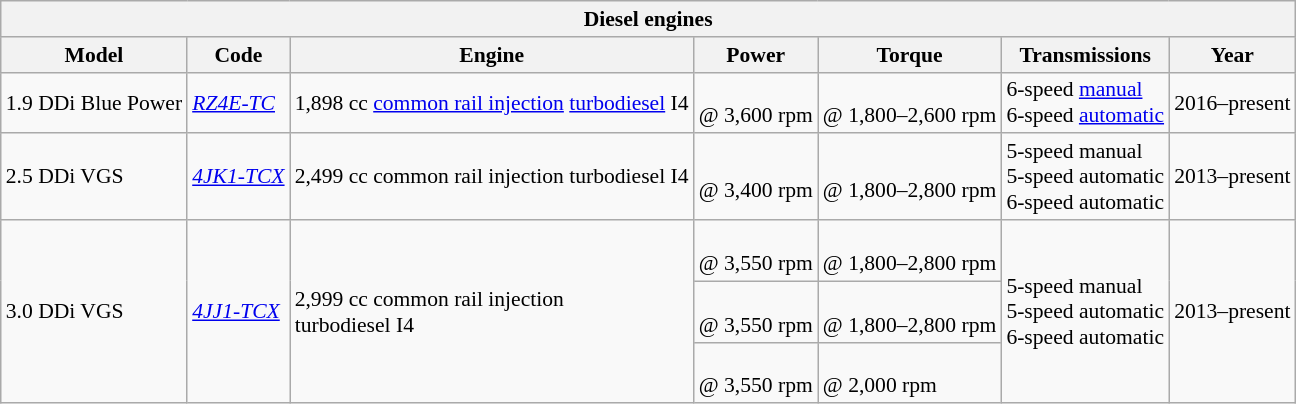<table class="wikitable" style="text-align:left; font-size:90%;">
<tr>
<th colspan="7" style="text-align:center">Diesel engines</th>
</tr>
<tr>
<th>Model</th>
<th>Code</th>
<th>Engine</th>
<th>Power</th>
<th>Torque</th>
<th>Transmissions</th>
<th>Year</th>
</tr>
<tr>
<td>1.9 DDi Blue Power</td>
<td><em><a href='#'>RZ4E-TC</a></em></td>
<td>1,898 cc <a href='#'>common rail injection</a> <a href='#'>turbodiesel</a> I4</td>
<td><br>@ 3,600 rpm</td>
<td><br>@ 1,800–2,600 rpm</td>
<td>6-speed <a href='#'>manual</a><br>6-speed <a href='#'>automatic</a></td>
<td>2016–present</td>
</tr>
<tr>
<td>2.5 DDi VGS</td>
<td><em><a href='#'>4JK1-TCX</a></em></td>
<td>2,499 cc common rail injection turbodiesel I4</td>
<td><br>@ 3,400 rpm</td>
<td><br>@ 1,800–2,800 rpm</td>
<td>5-speed manual<br>5-speed automatic<br>6-speed automatic</td>
<td>2013–present</td>
</tr>
<tr>
<td rowspan="3">3.0 DDi VGS</td>
<td rowspan="3"><em><a href='#'>4JJ1-TCX</a></em></td>
<td rowspan="3">2,999 cc common rail injection<br>turbodiesel I4</td>
<td><br>@ 3,550 rpm</td>
<td><br>@ 1,800–2,800 rpm</td>
<td rowspan="3">5-speed manual<br>5-speed automatic<br>6-speed automatic</td>
<td rowspan="3">2013–present</td>
</tr>
<tr>
<td><br>@ 3,550 rpm</td>
<td><br>@ 1,800–2,800 rpm</td>
</tr>
<tr>
<td><br>@ 3,550 rpm</td>
<td><br>@ 2,000 rpm</td>
</tr>
</table>
